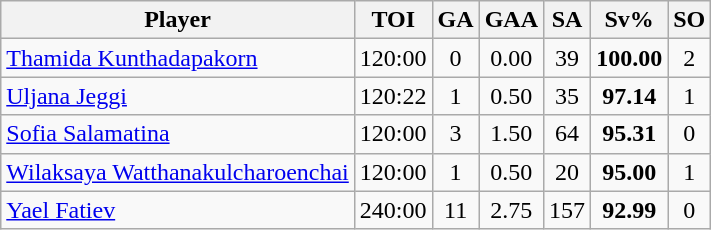<table class="wikitable sortable" style="text-align:center;">
<tr>
<th>Player</th>
<th>TOI</th>
<th>GA</th>
<th>GAA</th>
<th>SA</th>
<th>Sv%</th>
<th>SO</th>
</tr>
<tr>
<td style="text-align:left;"> <a href='#'>Thamida Kunthadapakorn</a></td>
<td>120:00</td>
<td>0</td>
<td>0.00</td>
<td>39</td>
<td><strong>100.00</strong></td>
<td>2</td>
</tr>
<tr>
<td style="text-align:left;"> <a href='#'>Uljana Jeggi</a></td>
<td>120:22</td>
<td>1</td>
<td>0.50</td>
<td>35</td>
<td><strong>97.14</strong></td>
<td>1</td>
</tr>
<tr>
<td style="text-align:left;"> <a href='#'>Sofia Salamatina</a></td>
<td>120:00</td>
<td>3</td>
<td>1.50</td>
<td>64</td>
<td><strong>95.31</strong></td>
<td>0</td>
</tr>
<tr>
<td style="text-align:left;"> <a href='#'>Wilaksaya Watthanakulcharoenchai</a></td>
<td>120:00</td>
<td>1</td>
<td>0.50</td>
<td>20</td>
<td><strong>95.00</strong></td>
<td>1</td>
</tr>
<tr>
<td style="text-align:left;"> <a href='#'>Yael Fatiev</a></td>
<td>240:00</td>
<td>11</td>
<td>2.75</td>
<td>157</td>
<td><strong>92.99</strong></td>
<td>0</td>
</tr>
</table>
